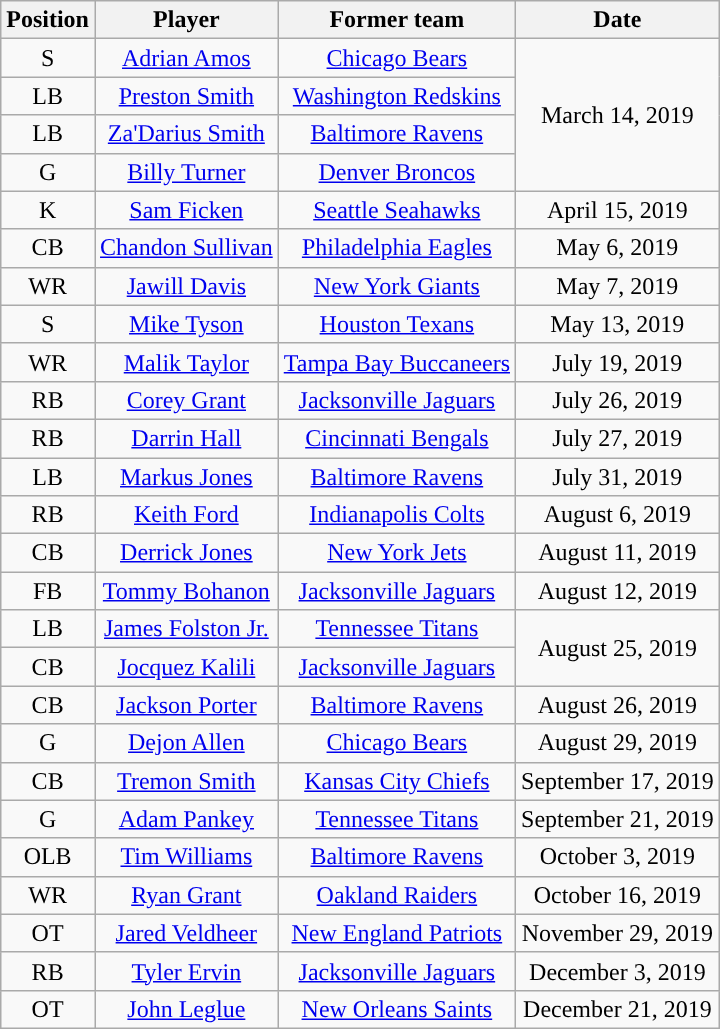<table class="wikitable" style="text-align:center">
<tr>
<th>Position</th>
<th>Player</th>
<th>Former team</th>
<th>Date</th>
</tr>
<tr>
<td>S</td>
<td><a href='#'>Adrian Amos</a></td>
<td><a href='#'>Chicago Bears</a></td>
<td rowspan="4">March 14, 2019</td>
</tr>
<tr>
<td>LB</td>
<td><a href='#'>Preston Smith</a></td>
<td><a href='#'>Washington Redskins</a></td>
</tr>
<tr>
<td>LB</td>
<td><a href='#'>Za'Darius Smith</a></td>
<td><a href='#'>Baltimore Ravens</a></td>
</tr>
<tr>
<td>G</td>
<td><a href='#'>Billy Turner</a></td>
<td><a href='#'>Denver Broncos</a></td>
</tr>
<tr>
<td>K</td>
<td><a href='#'>Sam Ficken</a></td>
<td><a href='#'>Seattle Seahawks</a></td>
<td>April 15, 2019</td>
</tr>
<tr>
<td>CB</td>
<td><a href='#'>Chandon Sullivan</a></td>
<td><a href='#'>Philadelphia Eagles</a></td>
<td>May 6, 2019</td>
</tr>
<tr>
<td>WR</td>
<td><a href='#'>Jawill Davis</a></td>
<td><a href='#'>New York Giants</a></td>
<td>May 7, 2019</td>
</tr>
<tr>
<td>S</td>
<td><a href='#'>Mike Tyson</a></td>
<td><a href='#'>Houston Texans</a></td>
<td>May 13, 2019</td>
</tr>
<tr>
<td>WR</td>
<td><a href='#'>Malik Taylor</a></td>
<td><a href='#'>Tampa Bay Buccaneers</a></td>
<td>July 19, 2019</td>
</tr>
<tr>
<td>RB</td>
<td><a href='#'>Corey Grant</a></td>
<td><a href='#'>Jacksonville Jaguars</a></td>
<td>July 26, 2019</td>
</tr>
<tr>
<td>RB</td>
<td><a href='#'>Darrin Hall</a></td>
<td><a href='#'>Cincinnati Bengals</a></td>
<td>July 27, 2019</td>
</tr>
<tr>
<td>LB</td>
<td><a href='#'>Markus Jones</a></td>
<td><a href='#'>Baltimore Ravens</a></td>
<td>July 31, 2019</td>
</tr>
<tr>
<td>RB</td>
<td><a href='#'>Keith Ford</a></td>
<td><a href='#'>Indianapolis Colts</a></td>
<td>August 6, 2019</td>
</tr>
<tr>
<td>CB</td>
<td><a href='#'>Derrick Jones</a></td>
<td><a href='#'>New York Jets</a></td>
<td>August 11, 2019</td>
</tr>
<tr>
<td>FB</td>
<td><a href='#'>Tommy Bohanon</a></td>
<td><a href='#'>Jacksonville Jaguars</a></td>
<td>August 12, 2019</td>
</tr>
<tr>
<td>LB</td>
<td><a href='#'>James Folston Jr.</a></td>
<td><a href='#'>Tennessee Titans</a></td>
<td rowspan="2">August 25, 2019</td>
</tr>
<tr>
<td>CB</td>
<td><a href='#'>Jocquez Kalili</a></td>
<td><a href='#'>Jacksonville Jaguars</a></td>
</tr>
<tr>
<td>CB</td>
<td><a href='#'>Jackson Porter</a></td>
<td><a href='#'>Baltimore Ravens</a></td>
<td>August 26, 2019</td>
</tr>
<tr>
<td>G</td>
<td><a href='#'>Dejon Allen</a></td>
<td><a href='#'>Chicago Bears</a></td>
<td>August 29, 2019</td>
</tr>
<tr>
<td>CB</td>
<td><a href='#'>Tremon Smith</a></td>
<td><a href='#'>Kansas City Chiefs</a></td>
<td>September 17, 2019</td>
</tr>
<tr>
<td>G</td>
<td><a href='#'>Adam Pankey</a></td>
<td><a href='#'>Tennessee Titans</a></td>
<td>September 21, 2019</td>
</tr>
<tr>
<td>OLB</td>
<td><a href='#'>Tim Williams</a></td>
<td><a href='#'>Baltimore Ravens</a></td>
<td>October 3, 2019</td>
</tr>
<tr>
<td>WR</td>
<td><a href='#'>Ryan Grant</a></td>
<td><a href='#'>Oakland Raiders</a></td>
<td>October 16, 2019</td>
</tr>
<tr>
<td>OT</td>
<td><a href='#'>Jared Veldheer</a></td>
<td><a href='#'>New England Patriots</a></td>
<td>November 29, 2019</td>
</tr>
<tr>
<td>RB</td>
<td><a href='#'>Tyler Ervin</a></td>
<td><a href='#'>Jacksonville Jaguars</a></td>
<td>December 3, 2019</td>
</tr>
<tr>
<td>OT</td>
<td><a href='#'>John Leglue</a></td>
<td><a href='#'>New Orleans Saints</a></td>
<td>December 21, 2019</td>
</tr>
</table>
